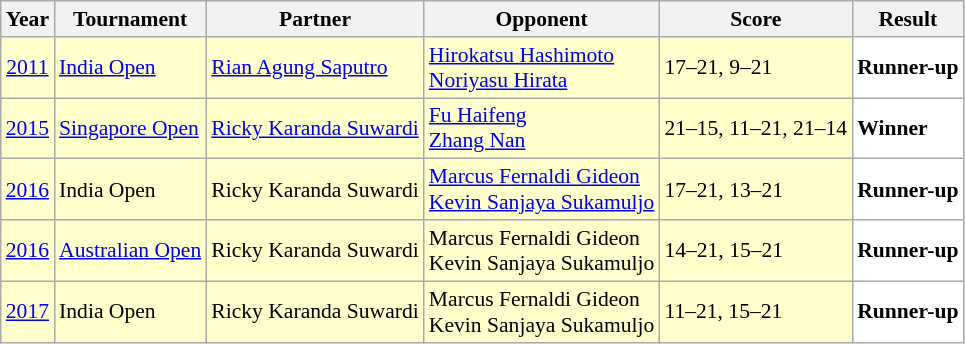<table class="sortable wikitable" style="font-size: 90%">
<tr>
<th>Year</th>
<th>Tournament</th>
<th>Partner</th>
<th>Opponent</th>
<th>Score</th>
<th>Result</th>
</tr>
<tr style="background:#FFFFCC">
<td align="center"><a href='#'>2011</a></td>
<td align="left"><a href='#'>India Open</a></td>
<td align="left"> <a href='#'>Rian Agung Saputro</a></td>
<td align="left"> <a href='#'>Hirokatsu Hashimoto</a> <br>  <a href='#'>Noriyasu Hirata</a></td>
<td align="left">17–21, 9–21</td>
<td style="text-align: left; background:white"> <strong>Runner-up</strong></td>
</tr>
<tr style="background:#FFFFCC">
<td align="center"><a href='#'>2015</a></td>
<td align="left"><a href='#'>Singapore Open</a></td>
<td align="left"> <a href='#'>Ricky Karanda Suwardi</a></td>
<td align="left"> <a href='#'>Fu Haifeng</a> <br>  <a href='#'>Zhang Nan</a></td>
<td align="left">21–15, 11–21, 21–14</td>
<td style="text-align:left; background:white"> <strong>Winner</strong></td>
</tr>
<tr style="background:#FFFFCC">
<td align="center"><a href='#'>2016</a></td>
<td align="left">India Open</td>
<td align="left"> Ricky Karanda Suwardi</td>
<td align="left"> <a href='#'>Marcus Fernaldi Gideon</a> <br>  <a href='#'>Kevin Sanjaya Sukamuljo</a></td>
<td align="left">17–21, 13–21</td>
<td style="text-align: left; background:white"> <strong>Runner-up</strong></td>
</tr>
<tr style="background:#FFFFCC">
<td align="center"><a href='#'>2016</a></td>
<td align="left"><a href='#'>Australian Open</a></td>
<td align="left"> Ricky Karanda Suwardi</td>
<td align="left"> Marcus Fernaldi Gideon <br>  Kevin Sanjaya Sukamuljo</td>
<td align="left">14–21, 15–21</td>
<td style="text-align: left; background:white"> <strong>Runner-up</strong></td>
</tr>
<tr style="background:#FFFFCC">
<td align="center"><a href='#'>2017</a></td>
<td align="left">India Open</td>
<td align="left"> Ricky Karanda Suwardi</td>
<td align="left"> Marcus Fernaldi Gideon <br>  Kevin Sanjaya Sukamuljo</td>
<td align="left">11–21, 15–21</td>
<td style="text-align: left; background:white"> <strong>Runner-up</strong></td>
</tr>
</table>
